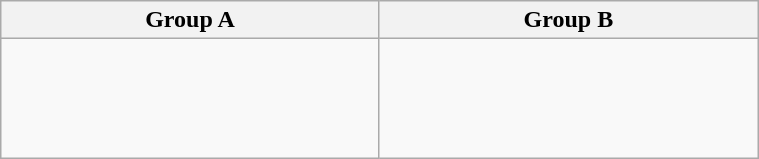<table class="wikitable" width=40%>
<tr>
<th width=25%>Group A</th>
<th width=25%>Group B</th>
</tr>
<tr>
<td><br><br>
<br>
<br>
</td>
<td><br><br>
<br>
</td>
</tr>
</table>
